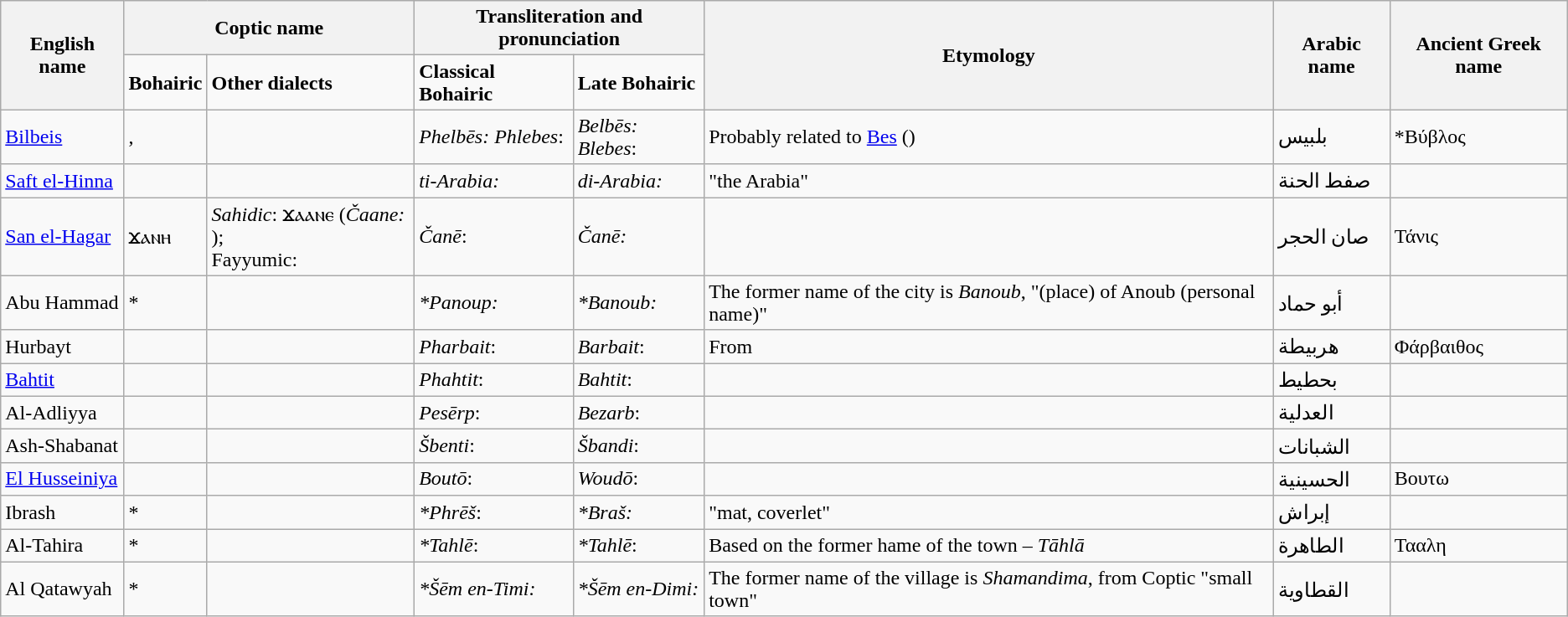<table class="wikitable">
<tr>
<th rowspan="2">English name</th>
<th colspan="2">Coptic name</th>
<th colspan="2">Transliteration and pronunciation</th>
<th rowspan="2">Etymology</th>
<th rowspan="2">Arabic name</th>
<th rowspan="2">Ancient Greek name</th>
</tr>
<tr>
<td><strong>Bohairic</strong></td>
<td><strong>Other dialects</strong></td>
<td><strong>Classical Bohairic</strong></td>
<td><strong>Late Bohairic</strong></td>
</tr>
<tr>
<td><a href='#'>Bilbeis</a></td>
<td>, </td>
<td></td>
<td><em>Phelbēs:</em>  <em>Phlebes</em>: </td>
<td><em>Belbēs:</em>  <em>Blebes</em>: </td>
<td>Probably related to <a href='#'>Bes</a> ()</td>
<td>بلبيس</td>
<td>*Βύβλος</td>
</tr>
<tr>
<td><a href='#'>Saft el-Hinna</a></td>
<td></td>
<td></td>
<td><em>ti-Arabia:</em> </td>
<td><em>di-Arabia:</em> </td>
<td>"the Arabia"</td>
<td>صفط الحنة</td>
<td></td>
</tr>
<tr>
<td><a href='#'>San el-Hagar</a></td>
<td>ϫⲁⲛⲏ</td>
<td><em>Sahidic</em>: ϫⲁⲁⲛⲉ (<em>Čaane:</em> );<br>Fayyumic: </td>
<td><em>Čanē</em>: </td>
<td><em>Čanē:</em> </td>
<td></td>
<td>صان الحجر</td>
<td>Τάνις</td>
</tr>
<tr>
<td>Abu Hammad</td>
<td>*</td>
<td></td>
<td><em>*Panoup:</em> </td>
<td><em>*Banoub:</em> </td>
<td>The former name of the city is <em>Banoub</em>, "(place) of Anoub (personal name)"</td>
<td>أبو حماد</td>
<td></td>
</tr>
<tr>
<td>Hurbayt</td>
<td></td>
<td></td>
<td><em>Pharbait</em>: </td>
<td><em>Barbait</em>: </td>
<td>From </td>
<td>هربيطة</td>
<td>Φάρβαιθος</td>
</tr>
<tr>
<td><a href='#'>Bahtit</a></td>
<td></td>
<td></td>
<td><em>Phahtit</em>: </td>
<td><em>Bahtit</em>: </td>
<td></td>
<td>بحطيط</td>
<td></td>
</tr>
<tr>
<td>Al-Adliyya</td>
<td></td>
<td></td>
<td><em>Pesērp</em>: </td>
<td><em>Bezarb</em>: </td>
<td></td>
<td>العدلية</td>
<td></td>
</tr>
<tr>
<td>Ash-Shabanat</td>
<td></td>
<td></td>
<td><em>Šbenti</em>: </td>
<td><em>Šbandi</em>: </td>
<td></td>
<td>الشبانات</td>
<td></td>
</tr>
<tr>
<td><a href='#'>El Husseiniya</a></td>
<td></td>
<td></td>
<td><em>Boutō</em>: </td>
<td><em>Woudō</em>: </td>
<td></td>
<td>الحسينية</td>
<td>Βουτω</td>
</tr>
<tr>
<td>Ibrash</td>
<td>*</td>
<td></td>
<td><em>*Phrēš</em>: </td>
<td><em>*Braš:</em> </td>
<td>"mat, coverlet"</td>
<td>إبراش</td>
<td></td>
</tr>
<tr>
<td>Al-Tahira</td>
<td>*</td>
<td></td>
<td><em>*Tahlē</em>: </td>
<td><em>*Tahlē</em>: </td>
<td>Based on the former hame of the town – <em>Tāhlā</em></td>
<td>الطاهرة</td>
<td>Τααλη</td>
</tr>
<tr>
<td>Al Qatawyah</td>
<td>*</td>
<td></td>
<td><em>*Šēm en-Timi:</em> </td>
<td><em>*Šēm en-Dimi:</em> </td>
<td>The former name of the village is <em>Shamandima</em>, from Coptic "small town"</td>
<td>القطاوية</td>
<td></td>
</tr>
</table>
